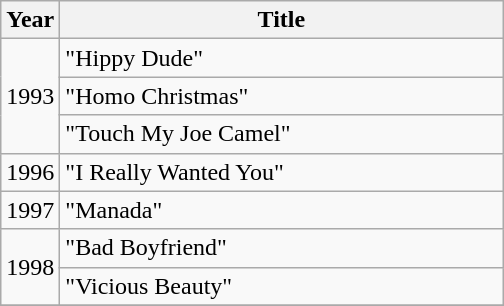<table class="wikitable">
<tr>
<th>Year</th>
<th style="width:18em">Title</th>
</tr>
<tr>
<td rowspan=3>1993</td>
<td>"Hippy Dude"</td>
</tr>
<tr>
<td>"Homo Christmas"</td>
</tr>
<tr>
<td>"Touch My Joe Camel"</td>
</tr>
<tr>
<td>1996</td>
<td>"I Really Wanted You"</td>
</tr>
<tr>
<td>1997</td>
<td>"Manada"</td>
</tr>
<tr>
<td rowspan=2>1998</td>
<td>"Bad Boyfriend"</td>
</tr>
<tr>
<td>"Vicious Beauty"</td>
</tr>
<tr>
</tr>
</table>
